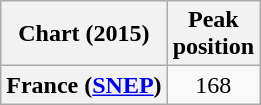<table class="wikitable sortable plainrowheaders" style="text-align:center">
<tr>
<th scope="col">Chart (2015)</th>
<th scope="col">Peak<br> position</th>
</tr>
<tr>
<th scope="row">France (<a href='#'>SNEP</a>)</th>
<td>168</td>
</tr>
</table>
